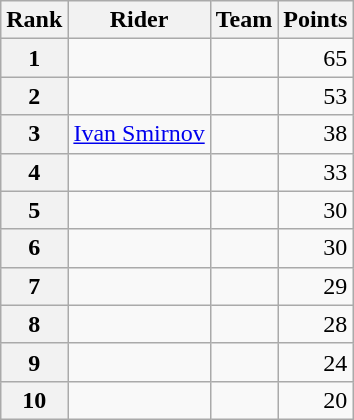<table class="wikitable" margin-bottom:0;">
<tr>
<th scope="col">Rank</th>
<th scope="col">Rider</th>
<th scope="col">Team</th>
<th scope="col">Points</th>
</tr>
<tr>
<th scope="row">1</th>
<td> </td>
<td></td>
<td align="right">65</td>
</tr>
<tr>
<th scope="row">2</th>
<td></td>
<td></td>
<td align="right">53</td>
</tr>
<tr>
<th scope="row">3</th>
<td> <a href='#'>Ivan Smirnov</a></td>
<td></td>
<td align="right">38</td>
</tr>
<tr>
<th scope="row">4</th>
<td></td>
<td></td>
<td align="right">33</td>
</tr>
<tr>
<th scope="row">5</th>
<td></td>
<td></td>
<td align="right">30</td>
</tr>
<tr>
<th scope="row">6</th>
<td></td>
<td></td>
<td align="right">30</td>
</tr>
<tr>
<th scope="row">7</th>
<td></td>
<td></td>
<td align="right">29</td>
</tr>
<tr>
<th scope="row">8</th>
<td></td>
<td></td>
<td align="right">28</td>
</tr>
<tr>
<th scope="row">9</th>
<td></td>
<td></td>
<td align="right">24</td>
</tr>
<tr>
<th scope="row">10</th>
<td></td>
<td></td>
<td align="right">20</td>
</tr>
</table>
